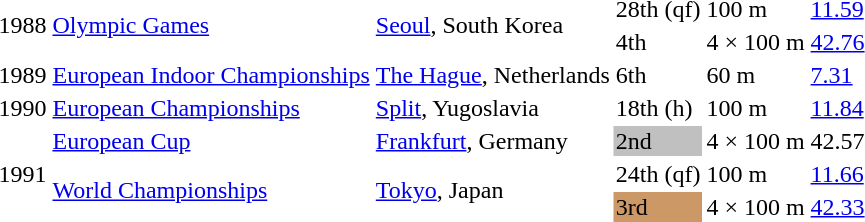<table>
<tr>
<td rowspan=2>1988</td>
<td rowspan=2><a href='#'>Olympic Games</a></td>
<td rowspan=2><a href='#'>Seoul</a>, South Korea</td>
<td>28th (qf)</td>
<td>100 m</td>
<td><a href='#'>11.59</a></td>
</tr>
<tr>
<td>4th</td>
<td>4 × 100 m</td>
<td><a href='#'>42.76</a></td>
</tr>
<tr>
<td>1989</td>
<td><a href='#'>European Indoor Championships</a></td>
<td><a href='#'>The Hague</a>, Netherlands</td>
<td>6th</td>
<td>60 m</td>
<td><a href='#'>7.31</a></td>
</tr>
<tr>
<td>1990</td>
<td><a href='#'>European Championships</a></td>
<td><a href='#'>Split</a>, Yugoslavia</td>
<td>18th (h)</td>
<td>100 m</td>
<td><a href='#'>11.84</a></td>
</tr>
<tr>
<td rowspan=3>1991</td>
<td><a href='#'>European Cup</a></td>
<td><a href='#'>Frankfurt</a>, Germany</td>
<td style="background:silver;">2nd</td>
<td>4 × 100 m</td>
<td>42.57</td>
</tr>
<tr>
<td rowspan=2><a href='#'>World Championships</a></td>
<td rowspan=2><a href='#'>Tokyo</a>, Japan</td>
<td>24th (qf)</td>
<td>100 m</td>
<td><a href='#'>11.66</a></td>
</tr>
<tr>
<td style="background:#c96;">3rd</td>
<td>4 × 100 m</td>
<td><a href='#'>42.33</a></td>
</tr>
</table>
